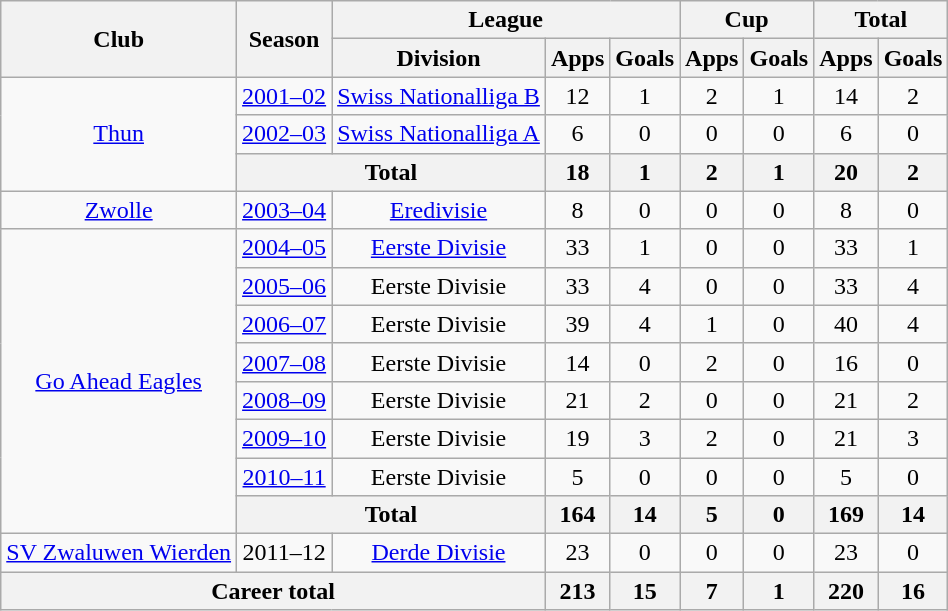<table class="wikitable" style="text-align:center">
<tr>
<th rowspan="2">Club</th>
<th rowspan="2">Season</th>
<th colspan="3">League</th>
<th colspan="2">Cup</th>
<th colspan="2">Total</th>
</tr>
<tr>
<th>Division</th>
<th>Apps</th>
<th>Goals</th>
<th>Apps</th>
<th>Goals</th>
<th>Apps</th>
<th>Goals</th>
</tr>
<tr>
<td rowspan=3><a href='#'>Thun</a></td>
<td><a href='#'>2001–02</a></td>
<td><a href='#'>Swiss Nationalliga B</a></td>
<td>12</td>
<td>1</td>
<td>2</td>
<td>1</td>
<td>14</td>
<td>2</td>
</tr>
<tr>
<td><a href='#'>2002–03</a></td>
<td><a href='#'>Swiss Nationalliga A</a></td>
<td>6</td>
<td>0</td>
<td>0</td>
<td>0</td>
<td>6</td>
<td>0</td>
</tr>
<tr>
<th colspan=2>Total</th>
<th>18</th>
<th>1</th>
<th>2</th>
<th>1</th>
<th>20</th>
<th>2</th>
</tr>
<tr>
<td><a href='#'>Zwolle</a></td>
<td><a href='#'>2003–04</a></td>
<td><a href='#'>Eredivisie</a></td>
<td>8</td>
<td>0</td>
<td>0</td>
<td>0</td>
<td>8</td>
<td>0</td>
</tr>
<tr>
<td rowspan=8><a href='#'>Go Ahead Eagles</a></td>
<td><a href='#'>2004–05</a></td>
<td><a href='#'>Eerste Divisie</a></td>
<td>33</td>
<td>1</td>
<td>0</td>
<td>0</td>
<td>33</td>
<td>1</td>
</tr>
<tr>
<td><a href='#'>2005–06</a></td>
<td>Eerste Divisie</td>
<td>33</td>
<td>4</td>
<td>0</td>
<td>0</td>
<td>33</td>
<td>4</td>
</tr>
<tr>
<td><a href='#'>2006–07</a></td>
<td>Eerste Divisie</td>
<td>39</td>
<td>4</td>
<td>1</td>
<td>0</td>
<td>40</td>
<td>4</td>
</tr>
<tr>
<td><a href='#'>2007–08</a></td>
<td>Eerste Divisie</td>
<td>14</td>
<td>0</td>
<td>2</td>
<td>0</td>
<td>16</td>
<td>0</td>
</tr>
<tr>
<td><a href='#'>2008–09</a></td>
<td>Eerste Divisie</td>
<td>21</td>
<td>2</td>
<td>0</td>
<td>0</td>
<td>21</td>
<td>2</td>
</tr>
<tr>
<td><a href='#'>2009–10</a></td>
<td>Eerste Divisie</td>
<td>19</td>
<td>3</td>
<td>2</td>
<td>0</td>
<td>21</td>
<td>3</td>
</tr>
<tr>
<td><a href='#'>2010–11</a></td>
<td>Eerste Divisie</td>
<td>5</td>
<td>0</td>
<td>0</td>
<td>0</td>
<td>5</td>
<td>0</td>
</tr>
<tr>
<th colspan=2>Total</th>
<th>164</th>
<th>14</th>
<th>5</th>
<th>0</th>
<th>169</th>
<th>14</th>
</tr>
<tr>
<td><a href='#'>SV Zwaluwen Wierden</a></td>
<td>2011–12</td>
<td><a href='#'>Derde Divisie</a></td>
<td>23</td>
<td>0</td>
<td>0</td>
<td>0</td>
<td>23</td>
<td>0</td>
</tr>
<tr>
<th colspan="3">Career total</th>
<th>213</th>
<th>15</th>
<th>7</th>
<th>1</th>
<th>220</th>
<th>16</th>
</tr>
</table>
